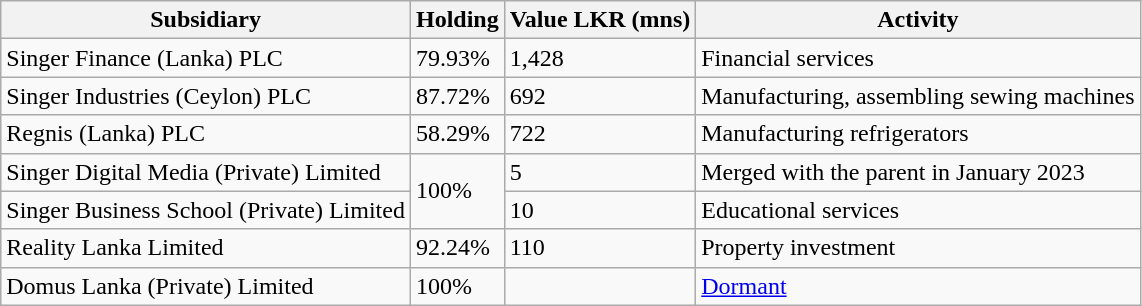<table class="wikitable">
<tr>
<th>Subsidiary</th>
<th>Holding</th>
<th>Value LKR (mns)</th>
<th>Activity</th>
</tr>
<tr>
<td>Singer Finance (Lanka) PLC</td>
<td>79.93%</td>
<td>1,428</td>
<td>Financial services</td>
</tr>
<tr>
<td>Singer Industries (Ceylon) PLC</td>
<td>87.72%</td>
<td>692</td>
<td>Manufacturing, assembling sewing machines</td>
</tr>
<tr>
<td>Regnis (Lanka) PLC</td>
<td>58.29%</td>
<td>722</td>
<td>Manufacturing refrigerators</td>
</tr>
<tr>
<td>Singer Digital Media (Private) Limited</td>
<td rowspan="2">100%</td>
<td>5</td>
<td>Merged with the parent in January 2023</td>
</tr>
<tr>
<td>Singer Business School (Private) Limited</td>
<td>10</td>
<td>Educational services</td>
</tr>
<tr>
<td>Reality Lanka Limited</td>
<td>92.24%</td>
<td>110</td>
<td>Property investment</td>
</tr>
<tr>
<td>Domus Lanka (Private) Limited</td>
<td>100%</td>
<td></td>
<td><a href='#'>Dormant</a></td>
</tr>
</table>
